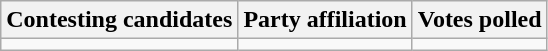<table class="wikitable sortable">
<tr>
<th>Contesting candidates</th>
<th>Party affiliation</th>
<th>Votes polled</th>
</tr>
<tr>
<td></td>
<td></td>
<td></td>
</tr>
</table>
